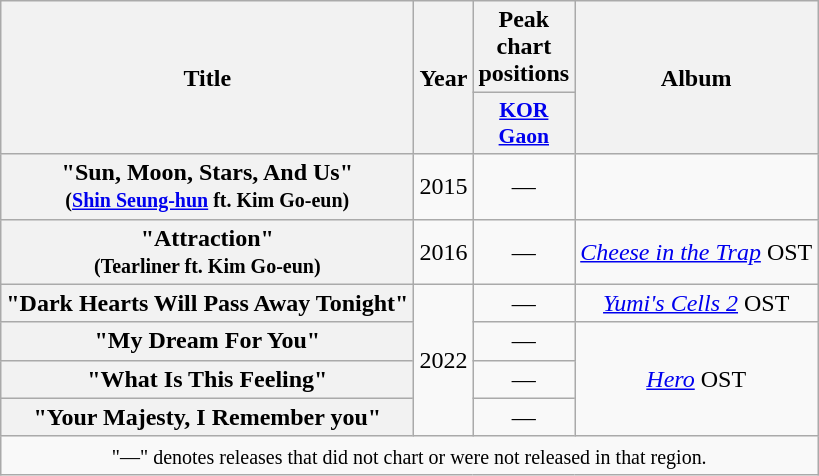<table class="wikitable plainrowheaders" style="text-align:center">
<tr>
<th rowspan="2">Title</th>
<th rowspan="2">Year</th>
<th>Peak chart<br>positions</th>
<th rowspan="2">Album</th>
</tr>
<tr>
<th style="font-size:90%; width:2.5em"><a href='#'>KOR<br>Gaon</a></th>
</tr>
<tr>
<th scope=row>"Sun, Moon, Stars, And Us"<br><small>(<a href='#'>Shin Seung-hun</a> ft. Kim Go-eun)</small></th>
<td>2015</td>
<td>—</td>
<td></td>
</tr>
<tr>
<th scope="row">"Attraction"<br><small>(Tearliner ft. Kim Go-eun)</small></th>
<td>2016</td>
<td>—</td>
<td><em><a href='#'>Cheese in the Trap</a></em> OST</td>
</tr>
<tr>
<th scope="row">"Dark Hearts Will Pass Away Tonight"</th>
<td rowspan="4">2022</td>
<td>—</td>
<td><em><a href='#'>Yumi's Cells 2</a></em> OST</td>
</tr>
<tr>
<th scope="row">"My Dream For You"</th>
<td>—</td>
<td rowspan="3"><em><a href='#'>Hero</a></em> OST</td>
</tr>
<tr>
<th scope="row">"What Is This Feeling"</th>
<td>—</td>
</tr>
<tr>
<th scope="row">"Your Majesty, I Remember you"</th>
<td>—</td>
</tr>
<tr>
<td colspan="4"><small>"—" denotes releases that did not chart or were not released in that region.</small></td>
</tr>
</table>
